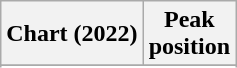<table class="wikitable sortable plainrowheaders" style="text-align:center">
<tr>
<th scope="col">Chart (2022)</th>
<th scope="col">Peak<br>position</th>
</tr>
<tr>
</tr>
<tr>
</tr>
</table>
